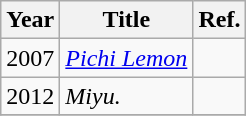<table class="wikitable">
<tr>
<th>Year</th>
<th>Title</th>
<th>Ref.</th>
</tr>
<tr>
<td>2007</td>
<td><em><a href='#'>Pichi Lemon</a></em></td>
<td></td>
</tr>
<tr>
<td>2012</td>
<td><em>Miyu.</em></td>
<td></td>
</tr>
<tr>
</tr>
</table>
